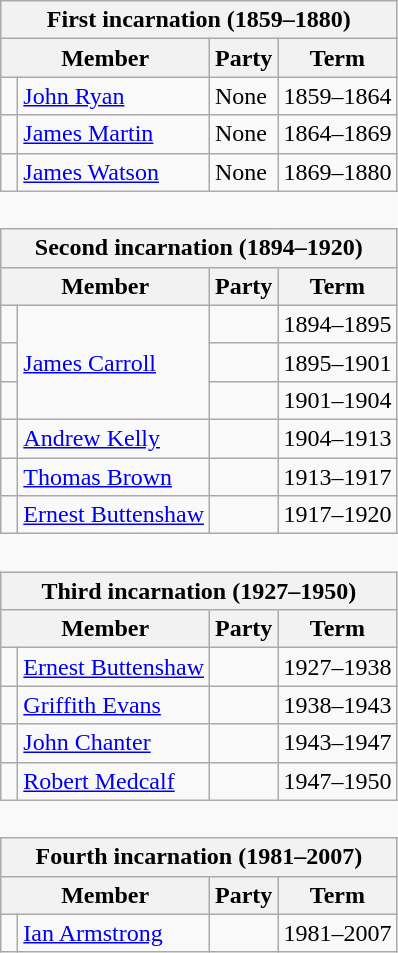<table class="wikitable" style='border-style: none none none none;'>
<tr>
<th colspan="4">First incarnation (1859–1880)</th>
</tr>
<tr>
<th colspan="2">Member</th>
<th>Party</th>
<th>Term</th>
</tr>
<tr style="background: #f9f9f9">
<td> </td>
<td><a href='#'>John Ryan</a></td>
<td>None</td>
<td>1859–1864</td>
</tr>
<tr style="background: #f9f9f9">
<td> </td>
<td><a href='#'>James Martin</a></td>
<td>None</td>
<td>1864–1869</td>
</tr>
<tr style="background: #f9f9f9">
<td> </td>
<td><a href='#'>James Watson</a></td>
<td>None</td>
<td>1869–1880</td>
</tr>
<tr>
<td colspan="4" style='border-style: none none none none;'> </td>
</tr>
<tr>
<th colspan="4">Second incarnation (1894–1920)</th>
</tr>
<tr>
<th colspan="2">Member</th>
<th>Party</th>
<th>Term</th>
</tr>
<tr style="background: #f9f9f9">
<td> </td>
<td rowspan="3"><a href='#'>James Carroll</a></td>
<td></td>
<td>1894–1895</td>
</tr>
<tr style="background: #f9f9f9">
<td> </td>
<td></td>
<td>1895–1901</td>
</tr>
<tr style="background: #f9f9f9">
<td> </td>
<td></td>
<td>1901–1904</td>
</tr>
<tr style="background: #f9f9f9">
<td> </td>
<td><a href='#'>Andrew Kelly</a></td>
<td></td>
<td>1904–1913</td>
</tr>
<tr style="background: #f9f9f9">
<td> </td>
<td><a href='#'>Thomas Brown</a></td>
<td></td>
<td>1913–1917</td>
</tr>
<tr style="background: #f9f9f9">
<td> </td>
<td><a href='#'>Ernest Buttenshaw</a></td>
<td></td>
<td>1917–1920</td>
</tr>
<tr>
<td colspan="4" style='border-style: none none none none;'> </td>
</tr>
<tr>
<th colspan="4">Third incarnation (1927–1950)</th>
</tr>
<tr>
<th colspan="2">Member</th>
<th>Party</th>
<th>Term</th>
</tr>
<tr style="background: #f9f9f9">
<td> </td>
<td><a href='#'>Ernest Buttenshaw</a></td>
<td></td>
<td>1927–1938</td>
</tr>
<tr style="background: #f9f9f9">
<td> </td>
<td><a href='#'>Griffith Evans</a></td>
<td></td>
<td>1938–1943</td>
</tr>
<tr style="background: #f9f9f9">
<td> </td>
<td><a href='#'>John Chanter</a></td>
<td></td>
<td>1943–1947</td>
</tr>
<tr style="background: #f9f9f9">
<td> </td>
<td><a href='#'>Robert Medcalf</a></td>
<td></td>
<td>1947–1950</td>
</tr>
<tr>
<td colspan="4" style='border-style: none none none none;'> </td>
</tr>
<tr>
<th colspan="4">Fourth incarnation (1981–2007)</th>
</tr>
<tr>
<th colspan="2">Member</th>
<th>Party</th>
<th>Term</th>
</tr>
<tr style="background: #f9f9f9">
<td> </td>
<td><a href='#'>Ian Armstrong</a></td>
<td></td>
<td>1981–2007</td>
</tr>
</table>
